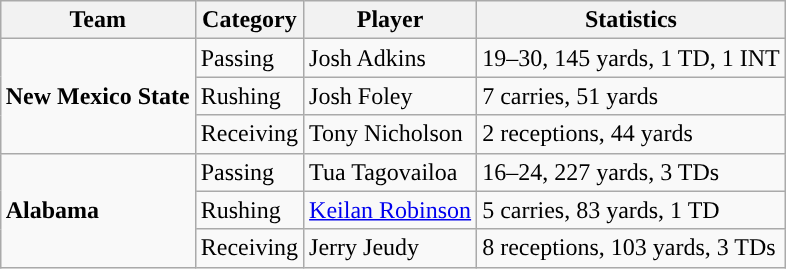<table class="wikitable" style="float: right;">
<tr>
<th>Team</th>
<th>Category</th>
<th>Player</th>
<th>Statistics</th>
</tr>
<tr>
<td rowspan=3><strong>New Mexico State</strong></td>
<td>Passing</td>
<td>Josh Adkins</td>
<td>19–30, 145 yards, 1 TD, 1 INT</td>
</tr>
<tr>
<td>Rushing</td>
<td>Josh Foley</td>
<td>7 carries, 51 yards</td>
</tr>
<tr>
<td>Receiving</td>
<td>Tony Nicholson</td>
<td>2 receptions, 44 yards</td>
</tr>
<tr>
<td rowspan=3><strong>Alabama</strong></td>
<td>Passing</td>
<td>Tua Tagovailoa</td>
<td>16–24, 227 yards, 3 TDs</td>
</tr>
<tr>
<td>Rushing</td>
<td><a href='#'>Keilan Robinson</a></td>
<td>5 carries, 83 yards, 1 TD</td>
</tr>
<tr>
<td>Receiving</td>
<td>Jerry Jeudy</td>
<td>8 receptions, 103 yards, 3 TDs</td>
</tr>
</table>
